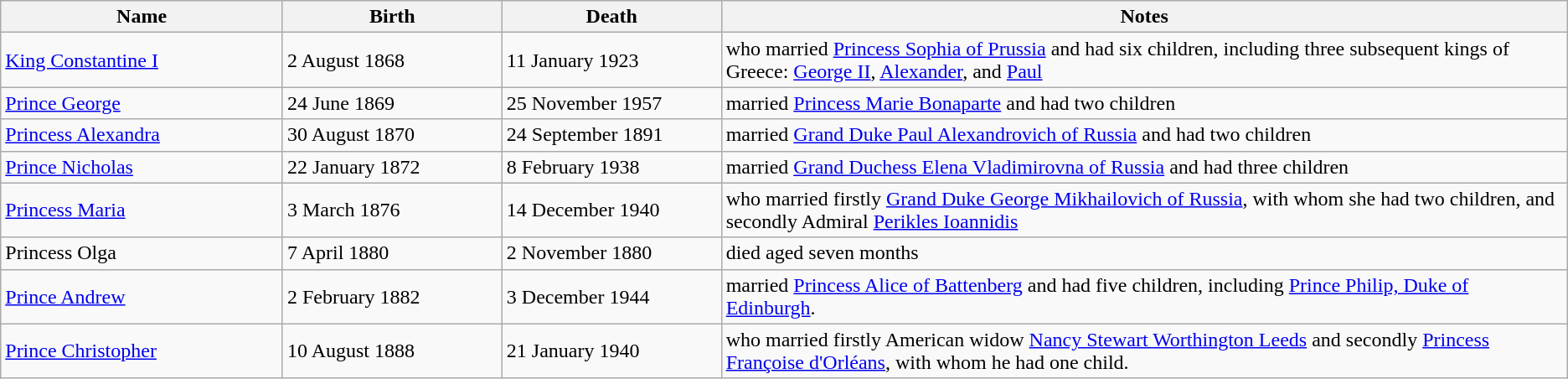<table class="wikitable sortable">
<tr>
<th width="18%">Name</th>
<th width="14%">Birth</th>
<th width="14%">Death</th>
<th width="62%">Notes</th>
</tr>
<tr>
<td><a href='#'>King Constantine I</a></td>
<td>2 August 1868</td>
<td>11 January 1923</td>
<td>who married <a href='#'>Princess Sophia of Prussia</a> and had six children, including three subsequent kings of Greece: <a href='#'>George II</a>, <a href='#'>Alexander</a>, and <a href='#'>Paul</a></td>
</tr>
<tr>
<td><a href='#'>Prince George</a></td>
<td>24 June 1869</td>
<td>25 November 1957</td>
<td>married <a href='#'>Princess Marie Bonaparte</a> and had two children</td>
</tr>
<tr>
<td><a href='#'>Princess Alexandra</a></td>
<td>30 August 1870</td>
<td>24 September 1891</td>
<td>married <a href='#'>Grand Duke Paul Alexandrovich of Russia</a> and had two children</td>
</tr>
<tr>
<td><a href='#'>Prince Nicholas</a></td>
<td>22 January 1872</td>
<td>8 February 1938</td>
<td>married <a href='#'>Grand Duchess Elena Vladimirovna of Russia</a> and had three children</td>
</tr>
<tr>
<td><a href='#'>Princess Maria</a></td>
<td>3 March 1876</td>
<td>14 December 1940</td>
<td>who married firstly <a href='#'>Grand Duke George Mikhailovich of Russia</a>, with whom she had two children, and secondly Admiral <a href='#'>Perikles Ioannidis</a></td>
</tr>
<tr>
<td>Princess Olga</td>
<td>7 April 1880</td>
<td>2 November 1880</td>
<td>died aged seven months</td>
</tr>
<tr \>
<td><a href='#'>Prince Andrew</a></td>
<td>2 February 1882</td>
<td>3 December 1944</td>
<td>married <a href='#'>Princess Alice of Battenberg</a> and had five children, including <a href='#'>Prince Philip, Duke of Edinburgh</a>.</td>
</tr>
<tr>
<td><a href='#'>Prince Christopher</a></td>
<td>10 August 1888</td>
<td>21 January 1940</td>
<td>who married firstly American widow <a href='#'>Nancy Stewart Worthington Leeds</a> and secondly <a href='#'>Princess Françoise d'Orléans</a>, with whom he had one child.</td>
</tr>
</table>
